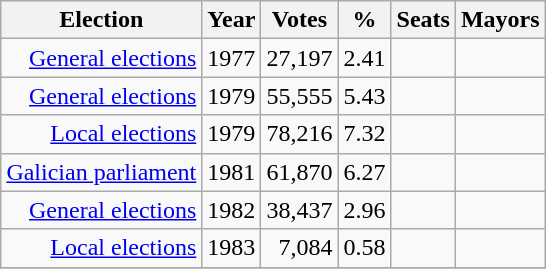<table class="wikitable sortable" style="margin:1em auto;">
<tr>
<th bgcolor="#BFCFFF">Election</th>
<th bgcolor="#BFCFFF">Year</th>
<th bgcolor="#BFCFFF">Votes</th>
<th bgcolor="#BFCFFF">%</th>
<th bgcolor="#BFCFFF">Seats</th>
<th bgcolor="#BFCFFF">Mayors</th>
</tr>
<tr>
<td align="right"><a href='#'>General elections</a></td>
<td align="right">1977</td>
<td align="right">27,197</td>
<td align="right">2.41</td>
<td align="center"></td>
<td align="center"></td>
</tr>
<tr>
<td align="right"><a href='#'>General elections</a></td>
<td align="right">1979</td>
<td align="right">55,555</td>
<td align="right">5.43</td>
<td align="center"></td>
<td align="center"></td>
</tr>
<tr>
<td align="right"><a href='#'>Local elections</a></td>
<td align="right">1979</td>
<td align="right">78,216</td>
<td align="right">7.32</td>
<td align="center"></td>
<td align="center"></td>
</tr>
<tr>
<td align="right"><a href='#'>Galician parliament</a></td>
<td align="right">1981</td>
<td align="right">61,870</td>
<td align="right">6.27</td>
<td align="center"></td>
<td align="center"></td>
</tr>
<tr>
<td align="right"><a href='#'>General elections</a></td>
<td align="right">1982</td>
<td align="right">38,437</td>
<td align="right">2.96</td>
<td align="center"></td>
<td align="center"></td>
</tr>
<tr>
<td align="right"><a href='#'>Local elections</a></td>
<td align="right">1983</td>
<td align="right">7,084</td>
<td align="right">0.58</td>
<td align="center"></td>
<td align="center"></td>
</tr>
<tr>
</tr>
</table>
